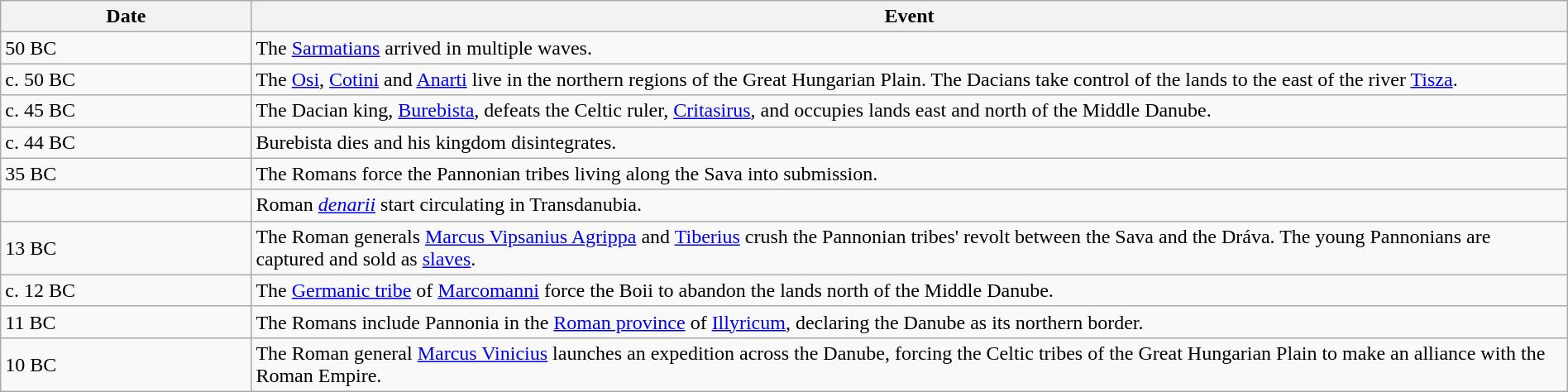<table class="wikitable" width="100%">
<tr>
<th width="16%">Date</th>
<th width="84%">Event</th>
</tr>
<tr>
<td>50 BC</td>
<td>The <a href='#'>Sarmatians</a> arrived in multiple waves.</td>
</tr>
<tr>
<td>c. 50 BC</td>
<td>The <a href='#'>Osi</a>, <a href='#'>Cotini</a> and <a href='#'>Anarti</a> live in the northern regions of the Great Hungarian Plain. The Dacians take control of the lands to the east of the river <a href='#'>Tisza</a>.</td>
</tr>
<tr>
<td>c. 45 BC</td>
<td>The Dacian king, <a href='#'>Burebista</a>, defeats the Celtic ruler, <a href='#'>Critasirus</a>, and occupies lands east and north of the Middle Danube.</td>
</tr>
<tr>
<td>c. 44 BC</td>
<td>Burebista dies and his kingdom disintegrates.</td>
</tr>
<tr>
<td>35 BC</td>
<td>The Romans force the Pannonian tribes living along the Sava into submission.</td>
</tr>
<tr>
<td></td>
<td>Roman <em><a href='#'>denarii</a></em> start circulating in Transdanubia.</td>
</tr>
<tr>
<td>13 BC</td>
<td>The Roman generals <a href='#'>Marcus Vipsanius Agrippa</a> and <a href='#'>Tiberius</a> crush the Pannonian tribes' revolt between the Sava and the Dráva. The young Pannonians are captured and sold as <a href='#'>slaves</a>.</td>
</tr>
<tr>
<td>c. 12 BC</td>
<td>The <a href='#'>Germanic tribe</a> of <a href='#'>Marcomanni</a> force the Boii to abandon the lands north of the Middle Danube.</td>
</tr>
<tr>
<td>11 BC</td>
<td>The Romans include Pannonia in the <a href='#'>Roman province</a> of <a href='#'>Illyricum</a>, declaring the Danube as its northern border.</td>
</tr>
<tr>
<td>10 BC</td>
<td>The Roman general <a href='#'>Marcus Vinicius</a> launches an expedition across the Danube, forcing the Celtic tribes of the Great Hungarian Plain to make an alliance with the Roman Empire.</td>
</tr>
</table>
